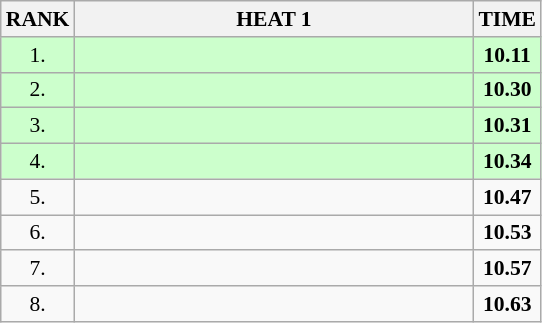<table class="wikitable" style="border-collapse: collapse; font-size: 90%;">
<tr>
<th>RANK</th>
<th align="left" style="width: 18em">HEAT 1</th>
<th>TIME</th>
</tr>
<tr style="background:#ccffcc;">
<td align="center">1.</td>
<td></td>
<td align="center"><strong>10.11</strong></td>
</tr>
<tr style="background:#ccffcc;">
<td align="center">2.</td>
<td></td>
<td align="center"><strong>10.30</strong></td>
</tr>
<tr style="background:#ccffcc;">
<td align="center">3.</td>
<td></td>
<td align="center"><strong>10.31</strong></td>
</tr>
<tr style="background:#ccffcc;">
<td align="center">4.</td>
<td></td>
<td align="center"><strong>10.34</strong></td>
</tr>
<tr>
<td align="center">5.</td>
<td></td>
<td align="center"><strong>10.47</strong></td>
</tr>
<tr>
<td align="center">6.</td>
<td></td>
<td align="center"><strong>10.53</strong></td>
</tr>
<tr>
<td align="center">7.</td>
<td></td>
<td align="center"><strong>10.57</strong></td>
</tr>
<tr>
<td align="center">8.</td>
<td></td>
<td align="center"><strong>10.63</strong></td>
</tr>
</table>
